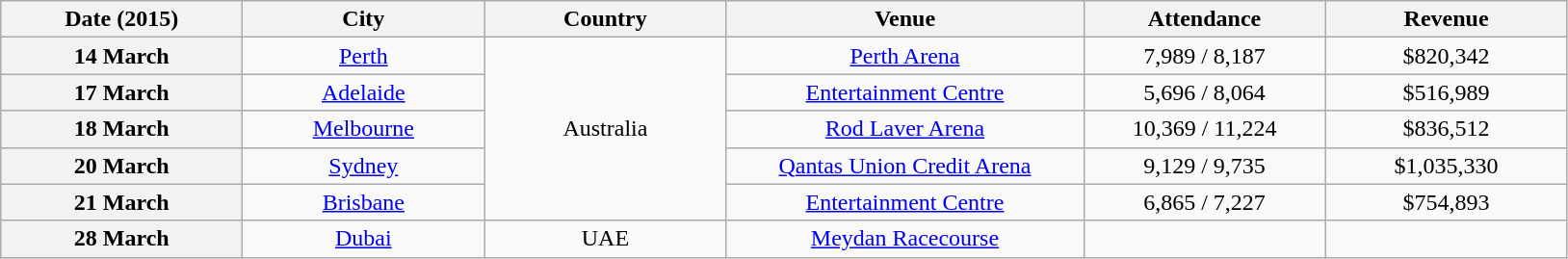<table class="wikitable plainrowheaders" style="text-align:center;">
<tr>
<th scope="col" style="width:10em;">Date (2015)</th>
<th scope="col" style="width:10em;">City</th>
<th scope="col" style="width:10em;">Country</th>
<th scope="col" style="width:15em;">Venue</th>
<th scope="col" style="width:10em;">Attendance</th>
<th scope="col" style="width:10em;">Revenue</th>
</tr>
<tr>
<th scope="row" style="text-align:center;">14 March</th>
<td><a href='#'>Perth</a></td>
<td rowspan="5">Australia</td>
<td><a href='#'>Perth Arena</a></td>
<td>7,989 / 8,187</td>
<td>$820,342</td>
</tr>
<tr>
<th scope="row" style="text-align:center;">17 March</th>
<td><a href='#'>Adelaide</a></td>
<td><a href='#'>Entertainment Centre</a></td>
<td>5,696 / 8,064</td>
<td>$516,989</td>
</tr>
<tr>
<th scope="row" style="text-align:center;">18 March</th>
<td><a href='#'>Melbourne</a></td>
<td><a href='#'>Rod Laver Arena</a></td>
<td>10,369 / 11,224</td>
<td>$836,512</td>
</tr>
<tr>
<th scope="row" style="text-align:center;">20 March</th>
<td><a href='#'>Sydney</a></td>
<td><a href='#'>Qantas Union Credit Arena</a></td>
<td>9,129 / 9,735</td>
<td>$1,035,330</td>
</tr>
<tr>
<th scope="row" style="text-align:center;">21 March</th>
<td><a href='#'>Brisbane</a></td>
<td><a href='#'>Entertainment Centre</a></td>
<td>6,865 / 7,227</td>
<td>$754,893</td>
</tr>
<tr>
<th scope="row" style="text-align:center;">28 March </th>
<td><a href='#'>Dubai</a></td>
<td>UAE</td>
<td><a href='#'>Meydan Racecourse</a></td>
<td></td>
<td></td>
</tr>
</table>
